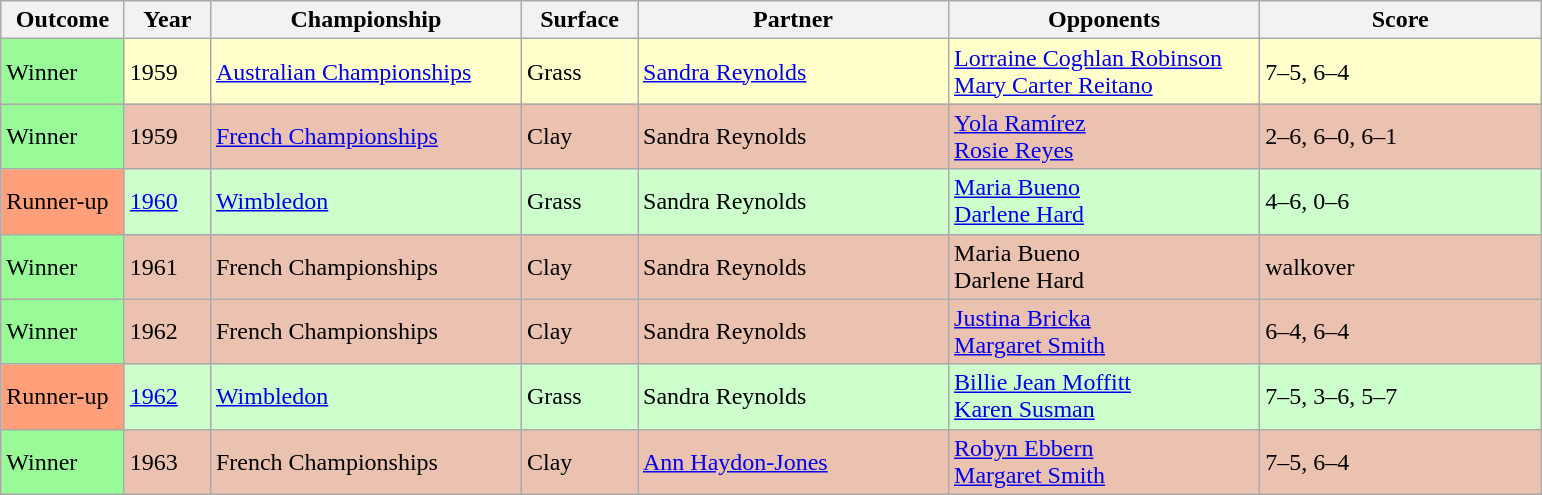<table class="sortable wikitable">
<tr>
<th style="width:75px">Outcome</th>
<th style="width:50px">Year</th>
<th style="width:200px">Championship</th>
<th style="width:70px">Surface</th>
<th style="width:200px">Partner</th>
<th style="width:200px">Opponents</th>
<th style="width:180px" class="unsortable">Score</th>
</tr>
<tr style="background:#ffffcc">
<td style="background:#98FB98">Winner</td>
<td>1959</td>
<td><a href='#'>Australian Championships</a></td>
<td>Grass</td>
<td> <a href='#'>Sandra Reynolds</a></td>
<td> <a href='#'>Lorraine Coghlan Robinson</a><br> <a href='#'>Mary Carter Reitano</a></td>
<td>7–5, 6–4</td>
</tr>
<tr style="background:#ebc2af">
<td style="background:#98FB98">Winner</td>
<td>1959</td>
<td><a href='#'>French Championships</a></td>
<td>Clay</td>
<td> Sandra Reynolds</td>
<td> <a href='#'>Yola Ramírez</a><br> <a href='#'>Rosie Reyes</a></td>
<td>2–6, 6–0, 6–1</td>
</tr>
<tr style="background:#cfc">
<td style="background:#ffa07a;">Runner-up</td>
<td><a href='#'>1960</a></td>
<td><a href='#'>Wimbledon</a></td>
<td>Grass</td>
<td> Sandra Reynolds</td>
<td> <a href='#'>Maria Bueno</a> <br>  <a href='#'>Darlene Hard</a></td>
<td>4–6, 0–6</td>
</tr>
<tr style="background:#ebc2af">
<td style="background:#98FB98">Winner</td>
<td>1961</td>
<td>French Championships</td>
<td>Clay</td>
<td> Sandra Reynolds</td>
<td> Maria Bueno<br> Darlene Hard</td>
<td>walkover</td>
</tr>
<tr style="background:#ebc2af">
<td style="background:#98FB98">Winner</td>
<td>1962</td>
<td>French Championships</td>
<td>Clay</td>
<td> Sandra Reynolds</td>
<td> <a href='#'>Justina Bricka</a><br> <a href='#'>Margaret Smith</a></td>
<td>6–4, 6–4</td>
</tr>
<tr style="background:#cfc">
<td style="background:#ffa07a;">Runner-up</td>
<td><a href='#'>1962</a></td>
<td><a href='#'>Wimbledon</a></td>
<td>Grass</td>
<td> Sandra Reynolds</td>
<td> <a href='#'>Billie Jean Moffitt</a> <br>  <a href='#'>Karen Susman</a></td>
<td>7–5, 3–6, 5–7</td>
</tr>
<tr style="background:#ebc2af">
<td style="background:#98FB98">Winner</td>
<td>1963</td>
<td>French Championships</td>
<td>Clay</td>
<td> <a href='#'>Ann Haydon-Jones</a></td>
<td> <a href='#'>Robyn Ebbern</a><br> <a href='#'>Margaret Smith</a></td>
<td>7–5, 6–4</td>
</tr>
</table>
